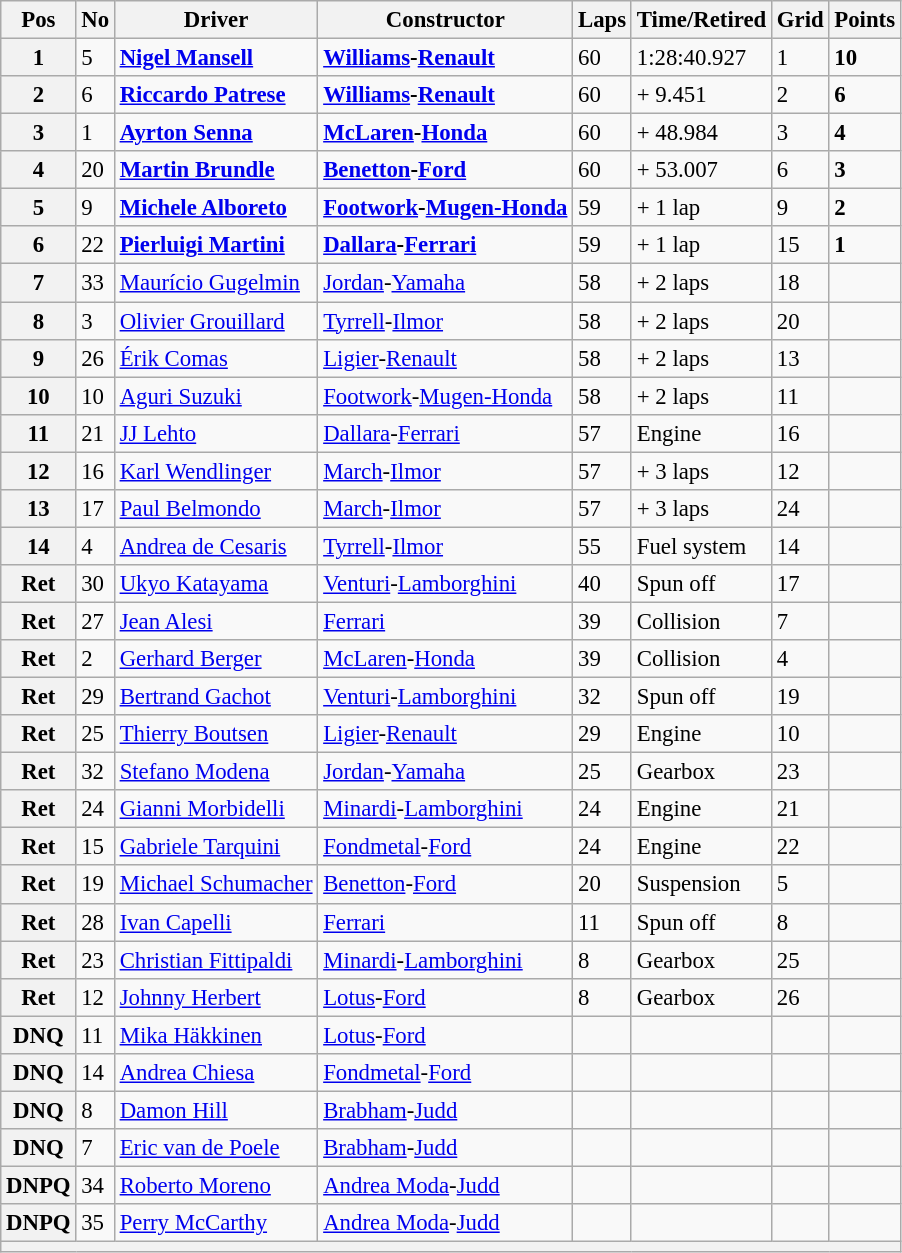<table class="wikitable" style="font-size: 95%;">
<tr>
<th>Pos</th>
<th>No</th>
<th>Driver</th>
<th>Constructor</th>
<th>Laps</th>
<th>Time/Retired</th>
<th>Grid</th>
<th>Points</th>
</tr>
<tr>
<th>1</th>
<td>5</td>
<td> <strong><a href='#'>Nigel Mansell</a></strong></td>
<td><strong><a href='#'>Williams</a>-<a href='#'>Renault</a></strong></td>
<td>60</td>
<td>1:28:40.927</td>
<td>1</td>
<td><strong>10</strong></td>
</tr>
<tr>
<th>2</th>
<td>6</td>
<td> <strong><a href='#'>Riccardo Patrese</a></strong></td>
<td><strong><a href='#'>Williams</a>-<a href='#'>Renault</a></strong></td>
<td>60</td>
<td>+ 9.451</td>
<td>2</td>
<td><strong>6</strong></td>
</tr>
<tr>
<th>3</th>
<td>1</td>
<td> <strong><a href='#'>Ayrton Senna</a></strong></td>
<td><strong><a href='#'>McLaren</a>-<a href='#'>Honda</a></strong></td>
<td>60</td>
<td>+ 48.984</td>
<td>3</td>
<td><strong>4</strong></td>
</tr>
<tr>
<th>4</th>
<td>20</td>
<td> <strong><a href='#'>Martin Brundle</a></strong></td>
<td><strong><a href='#'>Benetton</a>-<a href='#'>Ford</a></strong></td>
<td>60</td>
<td>+ 53.007</td>
<td>6</td>
<td><strong>3</strong></td>
</tr>
<tr>
<th>5</th>
<td>9</td>
<td> <strong><a href='#'>Michele Alboreto</a></strong></td>
<td><strong><a href='#'>Footwork</a>-<a href='#'>Mugen-Honda</a></strong></td>
<td>59</td>
<td>+ 1 lap</td>
<td>9</td>
<td><strong>2</strong></td>
</tr>
<tr>
<th>6</th>
<td>22</td>
<td> <strong><a href='#'>Pierluigi Martini</a></strong></td>
<td><strong><a href='#'>Dallara</a>-<a href='#'>Ferrari</a></strong></td>
<td>59</td>
<td>+ 1 lap</td>
<td>15</td>
<td><strong>1</strong></td>
</tr>
<tr>
<th>7</th>
<td>33</td>
<td> <a href='#'>Maurício Gugelmin</a></td>
<td><a href='#'>Jordan</a>-<a href='#'>Yamaha</a></td>
<td>58</td>
<td>+ 2 laps</td>
<td>18</td>
<td></td>
</tr>
<tr>
<th>8</th>
<td>3</td>
<td> <a href='#'>Olivier Grouillard</a></td>
<td><a href='#'>Tyrrell</a>-<a href='#'>Ilmor</a></td>
<td>58</td>
<td>+ 2 laps</td>
<td>20</td>
<td></td>
</tr>
<tr>
<th>9</th>
<td>26</td>
<td> <a href='#'>Érik Comas</a></td>
<td><a href='#'>Ligier</a>-<a href='#'>Renault</a></td>
<td>58</td>
<td>+ 2 laps</td>
<td>13</td>
<td></td>
</tr>
<tr>
<th>10</th>
<td>10</td>
<td> <a href='#'>Aguri Suzuki</a></td>
<td><a href='#'>Footwork</a>-<a href='#'>Mugen-Honda</a></td>
<td>58</td>
<td>+ 2 laps</td>
<td>11</td>
<td></td>
</tr>
<tr>
<th>11</th>
<td>21</td>
<td> <a href='#'>JJ Lehto</a></td>
<td><a href='#'>Dallara</a>-<a href='#'>Ferrari</a></td>
<td>57</td>
<td>Engine</td>
<td>16</td>
<td></td>
</tr>
<tr>
<th>12</th>
<td>16</td>
<td> <a href='#'>Karl Wendlinger</a></td>
<td><a href='#'>March</a>-<a href='#'>Ilmor</a></td>
<td>57</td>
<td>+ 3 laps</td>
<td>12</td>
<td></td>
</tr>
<tr>
<th>13</th>
<td>17</td>
<td> <a href='#'>Paul Belmondo</a></td>
<td><a href='#'>March</a>-<a href='#'>Ilmor</a></td>
<td>57</td>
<td>+ 3 laps</td>
<td>24</td>
<td></td>
</tr>
<tr>
<th>14</th>
<td>4</td>
<td> <a href='#'>Andrea de Cesaris</a></td>
<td><a href='#'>Tyrrell</a>-<a href='#'>Ilmor</a></td>
<td>55</td>
<td>Fuel system</td>
<td>14</td>
<td></td>
</tr>
<tr>
<th>Ret</th>
<td>30</td>
<td> <a href='#'>Ukyo Katayama</a></td>
<td><a href='#'>Venturi</a>-<a href='#'>Lamborghini</a></td>
<td>40</td>
<td>Spun off</td>
<td>17</td>
<td></td>
</tr>
<tr>
<th>Ret</th>
<td>27</td>
<td> <a href='#'>Jean Alesi</a></td>
<td><a href='#'>Ferrari</a></td>
<td>39</td>
<td>Collision</td>
<td>7</td>
<td></td>
</tr>
<tr>
<th>Ret</th>
<td>2</td>
<td> <a href='#'>Gerhard Berger</a></td>
<td><a href='#'>McLaren</a>-<a href='#'>Honda</a></td>
<td>39</td>
<td>Collision</td>
<td>4</td>
<td></td>
</tr>
<tr>
<th>Ret</th>
<td>29</td>
<td> <a href='#'>Bertrand Gachot</a></td>
<td><a href='#'>Venturi</a>-<a href='#'>Lamborghini</a></td>
<td>32</td>
<td>Spun off</td>
<td>19</td>
<td></td>
</tr>
<tr>
<th>Ret</th>
<td>25</td>
<td> <a href='#'>Thierry Boutsen</a></td>
<td><a href='#'>Ligier</a>-<a href='#'>Renault</a></td>
<td>29</td>
<td>Engine</td>
<td>10</td>
<td></td>
</tr>
<tr>
<th>Ret</th>
<td>32</td>
<td> <a href='#'>Stefano Modena</a></td>
<td><a href='#'>Jordan</a>-<a href='#'>Yamaha</a></td>
<td>25</td>
<td>Gearbox</td>
<td>23</td>
<td></td>
</tr>
<tr>
<th>Ret</th>
<td>24</td>
<td> <a href='#'>Gianni Morbidelli</a></td>
<td><a href='#'>Minardi</a>-<a href='#'>Lamborghini</a></td>
<td>24</td>
<td>Engine</td>
<td>21</td>
<td></td>
</tr>
<tr>
<th>Ret</th>
<td>15</td>
<td> <a href='#'>Gabriele Tarquini</a></td>
<td><a href='#'>Fondmetal</a>-<a href='#'>Ford</a></td>
<td>24</td>
<td>Engine</td>
<td>22</td>
<td></td>
</tr>
<tr>
<th>Ret</th>
<td>19</td>
<td> <a href='#'>Michael Schumacher</a></td>
<td><a href='#'>Benetton</a>-<a href='#'>Ford</a></td>
<td>20</td>
<td>Suspension</td>
<td>5</td>
<td></td>
</tr>
<tr>
<th>Ret</th>
<td>28</td>
<td> <a href='#'>Ivan Capelli</a></td>
<td><a href='#'>Ferrari</a></td>
<td>11</td>
<td>Spun off</td>
<td>8</td>
<td></td>
</tr>
<tr>
<th>Ret</th>
<td>23</td>
<td> <a href='#'>Christian Fittipaldi</a></td>
<td><a href='#'>Minardi</a>-<a href='#'>Lamborghini</a></td>
<td>8</td>
<td>Gearbox</td>
<td>25</td>
<td></td>
</tr>
<tr>
<th>Ret</th>
<td>12</td>
<td> <a href='#'>Johnny Herbert</a></td>
<td><a href='#'>Lotus</a>-<a href='#'>Ford</a></td>
<td>8</td>
<td>Gearbox</td>
<td>26</td>
<td></td>
</tr>
<tr>
<th>DNQ</th>
<td>11</td>
<td> <a href='#'>Mika Häkkinen</a></td>
<td><a href='#'>Lotus</a>-<a href='#'>Ford</a></td>
<td></td>
<td></td>
<td></td>
<td></td>
</tr>
<tr>
<th>DNQ</th>
<td>14</td>
<td> <a href='#'>Andrea Chiesa</a></td>
<td><a href='#'>Fondmetal</a>-<a href='#'>Ford</a></td>
<td></td>
<td></td>
<td></td>
<td></td>
</tr>
<tr>
<th>DNQ</th>
<td>8</td>
<td> <a href='#'>Damon Hill</a></td>
<td><a href='#'>Brabham</a>-<a href='#'>Judd</a></td>
<td></td>
<td></td>
<td></td>
<td></td>
</tr>
<tr>
<th>DNQ</th>
<td>7</td>
<td> <a href='#'>Eric van de Poele</a></td>
<td><a href='#'>Brabham</a>-<a href='#'>Judd</a></td>
<td></td>
<td></td>
<td></td>
<td></td>
</tr>
<tr>
<th>DNPQ</th>
<td>34</td>
<td> <a href='#'>Roberto Moreno</a></td>
<td><a href='#'>Andrea Moda</a>-<a href='#'>Judd</a></td>
<td></td>
<td></td>
<td></td>
<td></td>
</tr>
<tr>
<th>DNPQ</th>
<td>35</td>
<td> <a href='#'>Perry McCarthy</a></td>
<td><a href='#'>Andrea Moda</a>-<a href='#'>Judd</a></td>
<td></td>
<td></td>
<td></td>
<td></td>
</tr>
<tr>
<th colspan="8"></th>
</tr>
</table>
